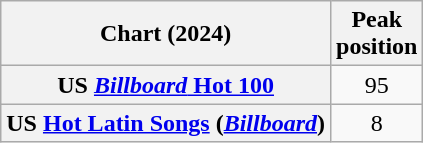<table class="wikitable sortable plainrowheaders" style="text-align:center">
<tr>
<th scope="col">Chart (2024)</th>
<th scope="col">Peak<br>position</th>
</tr>
<tr>
<th scope="row">US <a href='#'><em>Billboard</em> Hot 100</a></th>
<td>95</td>
</tr>
<tr>
<th scope="row">US <a href='#'>Hot Latin Songs</a> (<em><a href='#'>Billboard</a></em>)</th>
<td>8</td>
</tr>
</table>
